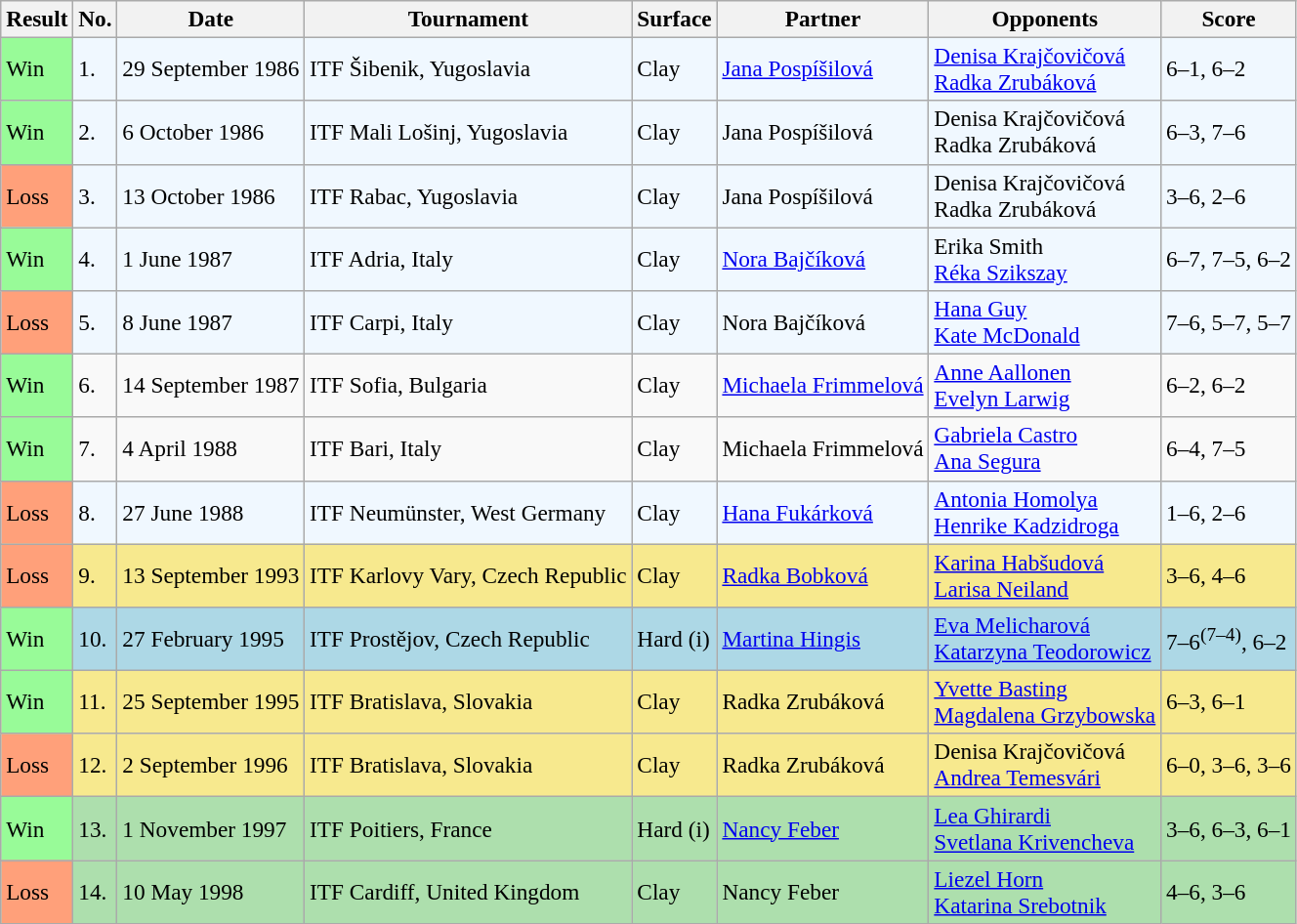<table class="wikitable" style="font-size:97%">
<tr>
<th>Result</th>
<th>No.</th>
<th>Date</th>
<th>Tournament</th>
<th>Surface</th>
<th>Partner</th>
<th>Opponents</th>
<th>Score</th>
</tr>
<tr style="background:#f0f8ff;">
<td style="background:#98fb98;">Win</td>
<td>1.</td>
<td>29 September 1986</td>
<td>ITF Šibenik, Yugoslavia</td>
<td>Clay</td>
<td> <a href='#'>Jana Pospíšilová</a></td>
<td> <a href='#'>Denisa Krajčovičová</a> <br>  <a href='#'>Radka Zrubáková</a></td>
<td>6–1, 6–2</td>
</tr>
<tr style="background:#f0f8ff;">
<td style="background:#98fb98;">Win</td>
<td>2.</td>
<td>6 October 1986</td>
<td>ITF Mali Lošinj, Yugoslavia</td>
<td>Clay</td>
<td> Jana Pospíšilová</td>
<td> Denisa Krajčovičová <br>  Radka Zrubáková</td>
<td>6–3, 7–6</td>
</tr>
<tr style="background:#f0f8ff;">
<td style="background:#ffa07a;">Loss</td>
<td>3.</td>
<td>13 October 1986</td>
<td>ITF Rabac, Yugoslavia</td>
<td>Clay</td>
<td> Jana Pospíšilová</td>
<td> Denisa Krajčovičová <br>  Radka Zrubáková</td>
<td>3–6, 2–6</td>
</tr>
<tr style="background:#f0f8ff;">
<td style="background:#98fb98;">Win</td>
<td>4.</td>
<td>1 June 1987</td>
<td>ITF Adria, Italy</td>
<td>Clay</td>
<td> <a href='#'>Nora Bajčíková</a></td>
<td> Erika Smith <br>  <a href='#'>Réka Szikszay</a></td>
<td>6–7, 7–5, 6–2</td>
</tr>
<tr style="background:#f0f8ff;">
<td style="background:#ffa07a;">Loss</td>
<td>5.</td>
<td>8 June 1987</td>
<td>ITF Carpi, Italy</td>
<td>Clay</td>
<td> Nora Bajčíková</td>
<td> <a href='#'>Hana Guy</a> <br>  <a href='#'>Kate McDonald</a></td>
<td>7–6, 5–7, 5–7</td>
</tr>
<tr>
<td style="background:#98fb98;">Win</td>
<td>6.</td>
<td>14 September 1987</td>
<td>ITF Sofia, Bulgaria</td>
<td>Clay</td>
<td> <a href='#'>Michaela Frimmelová</a></td>
<td> <a href='#'>Anne Aallonen</a> <br>  <a href='#'>Evelyn Larwig</a></td>
<td>6–2, 6–2</td>
</tr>
<tr>
<td style="background:#98fb98;">Win</td>
<td>7.</td>
<td>4 April 1988</td>
<td>ITF Bari, Italy</td>
<td>Clay</td>
<td> Michaela Frimmelová</td>
<td> <a href='#'>Gabriela Castro</a> <br>  <a href='#'>Ana Segura</a></td>
<td>6–4, 7–5</td>
</tr>
<tr style="background:#f0f8ff;">
<td style="background:#ffa07a;">Loss</td>
<td>8.</td>
<td>27 June 1988</td>
<td>ITF Neumünster, West Germany</td>
<td>Clay</td>
<td> <a href='#'>Hana Fukárková</a></td>
<td> <a href='#'>Antonia Homolya</a> <br>  <a href='#'>Henrike Kadzidroga</a></td>
<td>1–6, 2–6</td>
</tr>
<tr style="background:#f7e98e;">
<td style="background:#ffa07a;">Loss</td>
<td>9.</td>
<td>13 September 1993</td>
<td>ITF Karlovy Vary, Czech Republic</td>
<td>Clay</td>
<td> <a href='#'>Radka Bobková</a></td>
<td> <a href='#'>Karina Habšudová</a> <br>  <a href='#'>Larisa Neiland</a></td>
<td>3–6, 4–6</td>
</tr>
<tr style="background:lightblue;">
<td style="background:#98fb98;">Win</td>
<td>10.</td>
<td>27 February 1995</td>
<td>ITF Prostějov, Czech Republic</td>
<td>Hard (i)</td>
<td> <a href='#'>Martina Hingis</a></td>
<td> <a href='#'>Eva Melicharová</a> <br>  <a href='#'>Katarzyna Teodorowicz</a></td>
<td>7–6<sup>(7–4)</sup>, 6–2</td>
</tr>
<tr style="background:#f7e98e;">
<td style="background:#98fb98;">Win</td>
<td>11.</td>
<td>25 September 1995</td>
<td>ITF Bratislava, Slovakia</td>
<td>Clay</td>
<td> Radka Zrubáková</td>
<td> <a href='#'>Yvette Basting</a> <br>  <a href='#'>Magdalena Grzybowska</a></td>
<td>6–3, 6–1</td>
</tr>
<tr style="background:#f7e98e;">
<td style="background:#ffa07a;">Loss</td>
<td>12.</td>
<td>2 September 1996</td>
<td>ITF Bratislava, Slovakia</td>
<td>Clay</td>
<td> Radka Zrubáková</td>
<td> Denisa Krajčovičová <br>  <a href='#'>Andrea Temesvári</a></td>
<td>6–0, 3–6, 3–6</td>
</tr>
<tr style="background:#addfad;">
<td style="background:#98fb98;">Win</td>
<td>13.</td>
<td>1 November 1997</td>
<td>ITF Poitiers, France</td>
<td>Hard (i)</td>
<td> <a href='#'>Nancy Feber</a></td>
<td> <a href='#'>Lea Ghirardi</a> <br>  <a href='#'>Svetlana Krivencheva</a></td>
<td>3–6, 6–3, 6–1</td>
</tr>
<tr style="background:#addfad;">
<td style="background:#ffa07a;">Loss</td>
<td>14.</td>
<td>10 May 1998</td>
<td>ITF Cardiff, United Kingdom</td>
<td>Clay</td>
<td> Nancy Feber</td>
<td> <a href='#'>Liezel Horn</a> <br>  <a href='#'>Katarina Srebotnik</a></td>
<td>4–6, 3–6</td>
</tr>
</table>
